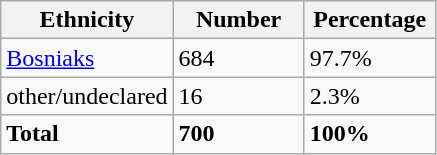<table class="wikitable">
<tr>
<th width="100px">Ethnicity</th>
<th width="80px">Number</th>
<th width="80px">Percentage</th>
</tr>
<tr>
<td><a href='#'>Bosniaks</a></td>
<td>684</td>
<td>97.7%</td>
</tr>
<tr>
<td>other/undeclared</td>
<td>16</td>
<td>2.3%</td>
</tr>
<tr>
<td><strong>Total</strong></td>
<td><strong>700</strong></td>
<td><strong>100%</strong></td>
</tr>
</table>
